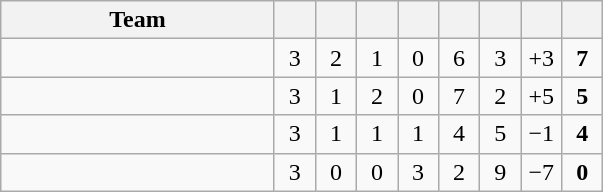<table class="wikitable" style="text-align: center;">
<tr>
<th width=175>Team</th>
<th width=20></th>
<th width=20></th>
<th width=20></th>
<th width=20></th>
<th width=20></th>
<th width=20></th>
<th width=20></th>
<th width=20></th>
</tr>
<tr>
<td style="text-align:left;"></td>
<td>3</td>
<td>2</td>
<td>1</td>
<td>0</td>
<td>6</td>
<td>3</td>
<td>+3</td>
<td><strong>7</strong></td>
</tr>
<tr>
<td style="text-align:left;"></td>
<td>3</td>
<td>1</td>
<td>2</td>
<td>0</td>
<td>7</td>
<td>2</td>
<td>+5</td>
<td><strong>5</strong></td>
</tr>
<tr>
<td style="text-align:left;"></td>
<td>3</td>
<td>1</td>
<td>1</td>
<td>1</td>
<td>4</td>
<td>5</td>
<td>−1</td>
<td><strong>4</strong></td>
</tr>
<tr>
<td style="text-align:left;"></td>
<td>3</td>
<td>0</td>
<td>0</td>
<td>3</td>
<td>2</td>
<td>9</td>
<td>−7</td>
<td><strong>0</strong></td>
</tr>
</table>
